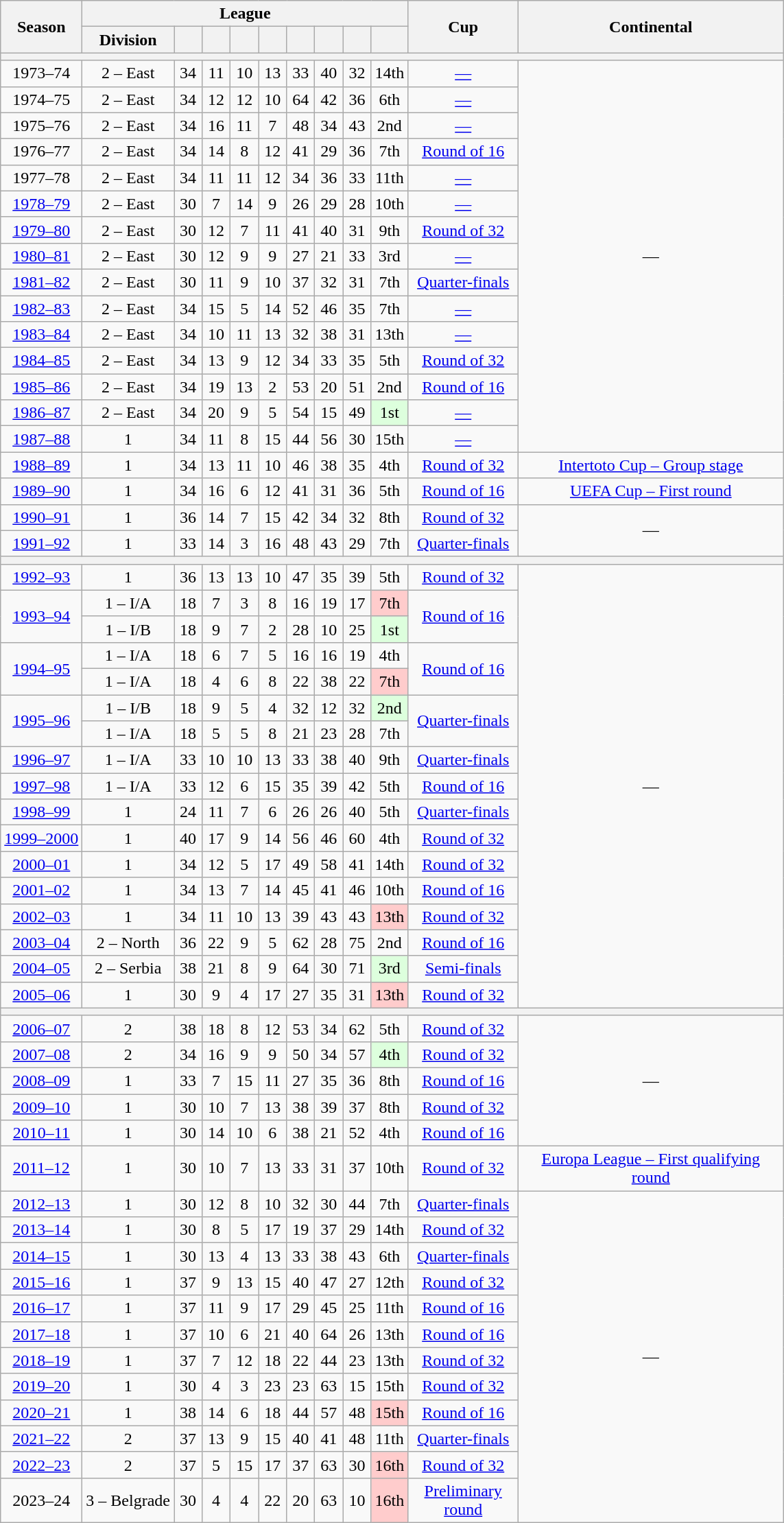<table class="wikitable sortable" style="text-align:center">
<tr>
<th rowspan="2">Season</th>
<th colspan="9">League</th>
<th rowspan="2" width="100">Cup</th>
<th rowspan="2" width="250">Continental</th>
</tr>
<tr>
<th>Division</th>
<th width="20"></th>
<th width="20"></th>
<th width="20"></th>
<th width="20"></th>
<th width="20"></th>
<th width="20"></th>
<th width="20"></th>
<th width="20"></th>
</tr>
<tr>
<th colspan="12"></th>
</tr>
<tr>
<td>1973–74</td>
<td>2 – East</td>
<td>34</td>
<td>11</td>
<td>10</td>
<td>13</td>
<td>33</td>
<td>40</td>
<td>32</td>
<td>14th</td>
<td><a href='#'>—</a></td>
<td rowspan="15">—</td>
</tr>
<tr>
<td>1974–75</td>
<td>2 – East</td>
<td>34</td>
<td>12</td>
<td>12</td>
<td>10</td>
<td>64</td>
<td>42</td>
<td>36</td>
<td>6th</td>
<td><a href='#'>—</a></td>
</tr>
<tr>
<td>1975–76</td>
<td>2 – East</td>
<td>34</td>
<td>16</td>
<td>11</td>
<td>7</td>
<td>48</td>
<td>34</td>
<td>43</td>
<td>2nd</td>
<td><a href='#'>—</a></td>
</tr>
<tr>
<td>1976–77</td>
<td>2 – East</td>
<td>34</td>
<td>14</td>
<td>8</td>
<td>12</td>
<td>41</td>
<td>29</td>
<td>36</td>
<td>7th</td>
<td><a href='#'>Round of 16</a></td>
</tr>
<tr>
<td>1977–78</td>
<td>2 – East</td>
<td>34</td>
<td>11</td>
<td>11</td>
<td>12</td>
<td>34</td>
<td>36</td>
<td>33</td>
<td>11th</td>
<td><a href='#'>—</a></td>
</tr>
<tr>
<td><a href='#'>1978–79</a></td>
<td>2 – East</td>
<td>30</td>
<td>7</td>
<td>14</td>
<td>9</td>
<td>26</td>
<td>29</td>
<td>28</td>
<td>10th</td>
<td><a href='#'>—</a></td>
</tr>
<tr>
<td><a href='#'>1979–80</a></td>
<td>2 – East</td>
<td>30</td>
<td>12</td>
<td>7</td>
<td>11</td>
<td>41</td>
<td>40</td>
<td>31</td>
<td>9th</td>
<td><a href='#'>Round of 32</a></td>
</tr>
<tr>
<td><a href='#'>1980–81</a></td>
<td>2 – East</td>
<td>30</td>
<td>12</td>
<td>9</td>
<td>9</td>
<td>27</td>
<td>21</td>
<td>33</td>
<td>3rd</td>
<td><a href='#'>—</a></td>
</tr>
<tr>
<td><a href='#'>1981–82</a></td>
<td>2 – East</td>
<td>30</td>
<td>11</td>
<td>9</td>
<td>10</td>
<td>37</td>
<td>32</td>
<td>31</td>
<td>7th</td>
<td><a href='#'>Quarter-finals</a></td>
</tr>
<tr>
<td><a href='#'>1982–83</a></td>
<td>2 – East</td>
<td>34</td>
<td>15</td>
<td>5</td>
<td>14</td>
<td>52</td>
<td>46</td>
<td>35</td>
<td>7th</td>
<td><a href='#'>—</a></td>
</tr>
<tr>
<td><a href='#'>1983–84</a></td>
<td>2 – East</td>
<td>34</td>
<td>10</td>
<td>11</td>
<td>13</td>
<td>32</td>
<td>38</td>
<td>31</td>
<td>13th</td>
<td><a href='#'>—</a></td>
</tr>
<tr>
<td><a href='#'>1984–85</a></td>
<td>2 – East</td>
<td>34</td>
<td>13</td>
<td>9</td>
<td>12</td>
<td>34</td>
<td>33</td>
<td>35</td>
<td>5th</td>
<td><a href='#'>Round of 32</a></td>
</tr>
<tr>
<td><a href='#'>1985–86</a></td>
<td>2 – East</td>
<td>34</td>
<td>19</td>
<td>13</td>
<td>2</td>
<td>53</td>
<td>20</td>
<td>51</td>
<td>2nd</td>
<td><a href='#'>Round of 16</a></td>
</tr>
<tr>
<td><a href='#'>1986–87</a></td>
<td>2 – East</td>
<td>34</td>
<td>20</td>
<td>9</td>
<td>5</td>
<td>54</td>
<td>15</td>
<td>49</td>
<td style="background-color:#DFD">1st</td>
<td><a href='#'>—</a></td>
</tr>
<tr>
<td><a href='#'>1987–88</a></td>
<td>1</td>
<td>34</td>
<td>11</td>
<td>8</td>
<td>15</td>
<td>44</td>
<td>56</td>
<td>30</td>
<td>15th</td>
<td><a href='#'>—</a></td>
</tr>
<tr>
<td><a href='#'>1988–89</a></td>
<td>1</td>
<td>34</td>
<td>13</td>
<td>11</td>
<td>10</td>
<td>46</td>
<td>38</td>
<td>35</td>
<td>4th</td>
<td><a href='#'>Round of 32</a></td>
<td><a href='#'>Intertoto Cup – Group stage</a></td>
</tr>
<tr>
<td><a href='#'>1989–90</a></td>
<td>1</td>
<td>34</td>
<td>16</td>
<td>6</td>
<td>12</td>
<td>41</td>
<td>31</td>
<td>36</td>
<td>5th</td>
<td><a href='#'>Round of 16</a></td>
<td><a href='#'>UEFA Cup – First round</a></td>
</tr>
<tr>
<td><a href='#'>1990–91</a></td>
<td>1</td>
<td>36</td>
<td>14</td>
<td>7</td>
<td>15</td>
<td>42</td>
<td>34</td>
<td>32</td>
<td>8th</td>
<td><a href='#'>Round of 32</a></td>
<td rowspan="2">—</td>
</tr>
<tr>
<td><a href='#'>1991–92</a></td>
<td>1</td>
<td>33</td>
<td>14</td>
<td>3</td>
<td>16</td>
<td>48</td>
<td>43</td>
<td>29</td>
<td>7th</td>
<td><a href='#'>Quarter-finals</a></td>
</tr>
<tr>
<th colspan="12"></th>
</tr>
<tr>
<td><a href='#'>1992–93</a></td>
<td>1</td>
<td>36</td>
<td>13</td>
<td>13</td>
<td>10</td>
<td>47</td>
<td>35</td>
<td>39</td>
<td>5th</td>
<td><a href='#'>Round of 32</a></td>
<td rowspan="17">—</td>
</tr>
<tr>
<td rowspan="2"><a href='#'>1993–94</a></td>
<td>1 – I/A</td>
<td>18</td>
<td>7</td>
<td>3</td>
<td>8</td>
<td>16</td>
<td>19</td>
<td>17</td>
<td style="background-color:#FCC">7th</td>
<td rowspan="2"><a href='#'>Round of 16</a></td>
</tr>
<tr>
<td>1 – I/B</td>
<td>18</td>
<td>9</td>
<td>7</td>
<td>2</td>
<td>28</td>
<td>10</td>
<td>25</td>
<td style="background-color:#DFD">1st</td>
</tr>
<tr>
<td rowspan="2"><a href='#'>1994–95</a></td>
<td>1 – I/A</td>
<td>18</td>
<td>6</td>
<td>7</td>
<td>5</td>
<td>16</td>
<td>16</td>
<td>19</td>
<td>4th</td>
<td rowspan="2"><a href='#'>Round of 16</a></td>
</tr>
<tr>
<td>1 – I/A</td>
<td>18</td>
<td>4</td>
<td>6</td>
<td>8</td>
<td>22</td>
<td>38</td>
<td>22</td>
<td style="background-color:#FCC">7th</td>
</tr>
<tr>
<td rowspan="2"><a href='#'>1995–96</a></td>
<td>1 – I/B</td>
<td>18</td>
<td>9</td>
<td>5</td>
<td>4</td>
<td>32</td>
<td>12</td>
<td>32</td>
<td style="background-color:#DFD">2nd</td>
<td rowspan="2"><a href='#'>Quarter-finals</a></td>
</tr>
<tr>
<td>1 – I/A</td>
<td>18</td>
<td>5</td>
<td>5</td>
<td>8</td>
<td>21</td>
<td>23</td>
<td>28</td>
<td>7th</td>
</tr>
<tr>
<td><a href='#'>1996–97</a></td>
<td>1 – I/A</td>
<td>33</td>
<td>10</td>
<td>10</td>
<td>13</td>
<td>33</td>
<td>38</td>
<td>40</td>
<td>9th</td>
<td><a href='#'>Quarter-finals</a></td>
</tr>
<tr>
<td><a href='#'>1997–98</a></td>
<td>1 – I/A</td>
<td>33</td>
<td>12</td>
<td>6</td>
<td>15</td>
<td>35</td>
<td>39</td>
<td>42</td>
<td>5th</td>
<td><a href='#'>Round of 16</a></td>
</tr>
<tr>
<td><a href='#'>1998–99</a></td>
<td>1</td>
<td>24</td>
<td>11</td>
<td>7</td>
<td>6</td>
<td>26</td>
<td>26</td>
<td>40</td>
<td>5th</td>
<td><a href='#'>Quarter-finals</a></td>
</tr>
<tr>
<td><a href='#'>1999–2000</a></td>
<td>1</td>
<td>40</td>
<td>17</td>
<td>9</td>
<td>14</td>
<td>56</td>
<td>46</td>
<td>60</td>
<td>4th</td>
<td><a href='#'>Round of 32</a></td>
</tr>
<tr>
<td><a href='#'>2000–01</a></td>
<td>1</td>
<td>34</td>
<td>12</td>
<td>5</td>
<td>17</td>
<td>49</td>
<td>58</td>
<td>41</td>
<td>14th</td>
<td><a href='#'>Round of 32</a></td>
</tr>
<tr>
<td><a href='#'>2001–02</a></td>
<td>1</td>
<td>34</td>
<td>13</td>
<td>7</td>
<td>14</td>
<td>45</td>
<td>41</td>
<td>46</td>
<td>10th</td>
<td><a href='#'>Round of 16</a></td>
</tr>
<tr>
<td><a href='#'>2002–03</a></td>
<td>1</td>
<td>34</td>
<td>11</td>
<td>10</td>
<td>13</td>
<td>39</td>
<td>43</td>
<td>43</td>
<td style="background-color:#FCC">13th</td>
<td><a href='#'>Round of 32</a></td>
</tr>
<tr>
<td><a href='#'>2003–04</a></td>
<td>2 – North</td>
<td>36</td>
<td>22</td>
<td>9</td>
<td>5</td>
<td>62</td>
<td>28</td>
<td>75</td>
<td>2nd</td>
<td><a href='#'>Round of 16</a></td>
</tr>
<tr>
<td><a href='#'>2004–05</a></td>
<td>2 – Serbia</td>
<td>38</td>
<td>21</td>
<td>8</td>
<td>9</td>
<td>64</td>
<td>30</td>
<td>71</td>
<td style="background-color:#DFD">3rd</td>
<td><a href='#'>Semi-finals</a></td>
</tr>
<tr>
<td><a href='#'>2005–06</a></td>
<td>1</td>
<td>30</td>
<td>9</td>
<td>4</td>
<td>17</td>
<td>27</td>
<td>35</td>
<td>31</td>
<td style="background-color:#FCC">13th</td>
<td><a href='#'>Round of 32</a></td>
</tr>
<tr>
<th colspan="12"></th>
</tr>
<tr>
<td><a href='#'>2006–07</a></td>
<td>2</td>
<td>38</td>
<td>18</td>
<td>8</td>
<td>12</td>
<td>53</td>
<td>34</td>
<td>62</td>
<td>5th</td>
<td><a href='#'>Round of 32</a></td>
<td rowspan="5">—</td>
</tr>
<tr>
<td><a href='#'>2007–08</a></td>
<td>2</td>
<td>34</td>
<td>16</td>
<td>9</td>
<td>9</td>
<td>50</td>
<td>34</td>
<td>57</td>
<td style="background-color:#DFD">4th</td>
<td><a href='#'>Round of 32</a></td>
</tr>
<tr>
<td><a href='#'>2008–09</a></td>
<td>1</td>
<td>33</td>
<td>7</td>
<td>15</td>
<td>11</td>
<td>27</td>
<td>35</td>
<td>36</td>
<td>8th</td>
<td><a href='#'>Round of 16</a></td>
</tr>
<tr>
<td><a href='#'>2009–10</a></td>
<td>1</td>
<td>30</td>
<td>10</td>
<td>7</td>
<td>13</td>
<td>38</td>
<td>39</td>
<td>37</td>
<td>8th</td>
<td><a href='#'>Round of 32</a></td>
</tr>
<tr>
<td><a href='#'>2010–11</a></td>
<td>1</td>
<td>30</td>
<td>14</td>
<td>10</td>
<td>6</td>
<td>38</td>
<td>21</td>
<td>52</td>
<td>4th</td>
<td><a href='#'>Round of 16</a></td>
</tr>
<tr>
<td><a href='#'>2011–12</a></td>
<td>1</td>
<td>30</td>
<td>10</td>
<td>7</td>
<td>13</td>
<td>33</td>
<td>31</td>
<td>37</td>
<td>10th</td>
<td><a href='#'>Round of 32</a></td>
<td><a href='#'>Europa League – First qualifying round</a></td>
</tr>
<tr>
<td><a href='#'>2012–13</a></td>
<td>1</td>
<td>30</td>
<td>12</td>
<td>8</td>
<td>10</td>
<td>32</td>
<td>30</td>
<td>44</td>
<td>7th</td>
<td><a href='#'>Quarter-finals</a></td>
<td rowspan="12">—</td>
</tr>
<tr>
<td><a href='#'>2013–14</a></td>
<td>1</td>
<td>30</td>
<td>8</td>
<td>5</td>
<td>17</td>
<td>19</td>
<td>37</td>
<td>29</td>
<td>14th</td>
<td><a href='#'>Round of 32</a></td>
</tr>
<tr>
<td><a href='#'>2014–15</a></td>
<td>1</td>
<td>30</td>
<td>13</td>
<td>4</td>
<td>13</td>
<td>33</td>
<td>38</td>
<td>43</td>
<td>6th</td>
<td><a href='#'>Quarter-finals</a></td>
</tr>
<tr>
<td><a href='#'>2015–16</a></td>
<td>1</td>
<td>37</td>
<td>9</td>
<td>13</td>
<td>15</td>
<td>40</td>
<td>47</td>
<td>27</td>
<td>12th</td>
<td><a href='#'>Round of 32</a></td>
</tr>
<tr>
<td><a href='#'>2016–17</a></td>
<td>1</td>
<td>37</td>
<td>11</td>
<td>9</td>
<td>17</td>
<td>29</td>
<td>45</td>
<td>25</td>
<td>11th</td>
<td><a href='#'>Round of 16</a></td>
</tr>
<tr>
<td><a href='#'>2017–18</a></td>
<td>1</td>
<td>37</td>
<td>10</td>
<td>6</td>
<td>21</td>
<td>40</td>
<td>64</td>
<td>26</td>
<td>13th</td>
<td><a href='#'>Round of 16</a></td>
</tr>
<tr>
<td><a href='#'>2018–19</a></td>
<td>1</td>
<td>37</td>
<td>7</td>
<td>12</td>
<td>18</td>
<td>22</td>
<td>44</td>
<td>23</td>
<td>13th</td>
<td><a href='#'>Round of 32</a></td>
</tr>
<tr>
<td><a href='#'>2019–20</a></td>
<td>1</td>
<td>30</td>
<td>4</td>
<td>3</td>
<td>23</td>
<td>23</td>
<td>63</td>
<td>15</td>
<td>15th</td>
<td><a href='#'>Round of 32</a></td>
</tr>
<tr>
<td><a href='#'>2020–21</a></td>
<td>1</td>
<td>38</td>
<td>14</td>
<td>6</td>
<td>18</td>
<td>44</td>
<td>57</td>
<td>48</td>
<td style="background-color:#FCC">15th</td>
<td><a href='#'>Round of 16</a></td>
</tr>
<tr>
<td><a href='#'>2021–22</a></td>
<td>2</td>
<td>37</td>
<td>13</td>
<td>9</td>
<td>15</td>
<td>40</td>
<td>41</td>
<td>48</td>
<td>11th</td>
<td><a href='#'>Quarter-finals</a></td>
</tr>
<tr>
<td><a href='#'>2022–23</a></td>
<td>2</td>
<td>37</td>
<td>5</td>
<td>15</td>
<td>17</td>
<td>37</td>
<td>63</td>
<td>30</td>
<td style="background-color:#FCC">16th</td>
<td><a href='#'>Round of 32</a></td>
</tr>
<tr>
<td>2023–24</td>
<td>3 – Belgrade</td>
<td>30</td>
<td>4</td>
<td>4</td>
<td>22</td>
<td>20</td>
<td>63</td>
<td>10</td>
<td style="background-color:#FCC">16th</td>
<td><a href='#'>Preliminary round</a></td>
</tr>
</table>
